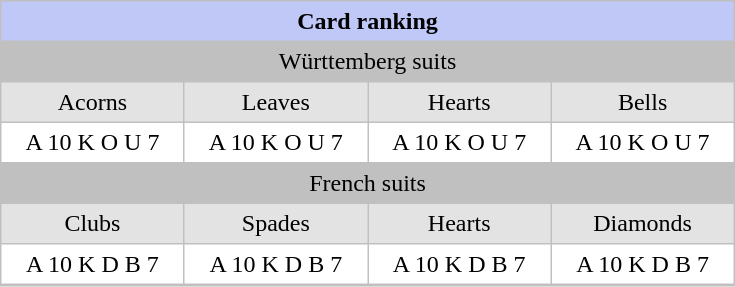<table cellpadding="4" style="background: #C0C0C0; margin-left: 1em; border-spacing: 1px;">
<tr align="center">
<td style="background: #c0c8f8;" colspan="4" width="480"><strong>Card ranking</strong></td>
</tr>
<tr align="center">
<td colspan="4">Württemberg suits</td>
</tr>
<tr align="center">
<td style="background: #e3e3e3;">Acorns</td>
<td style="background: #e3e3e3;">Leaves</td>
<td style="background: #e3e3e3;">Hearts</td>
<td style="background: #e3e3e3;">Bells</td>
</tr>
<tr align="center">
<td style="background: #ffffff;">A 10 K O U 7</td>
<td style="background: #ffffff;">A 10 K O U 7</td>
<td style="background: #ffffff;">A 10  K O U 7</td>
<td style="background: #ffffff;">A 10 K O U 7</td>
</tr>
<tr align="center">
<td colspan="4">French suits</td>
</tr>
<tr align="center">
<td style="background: #e3e3e3;">Clubs</td>
<td style="background: #e3e3e3;">Spades</td>
<td style="background: #e3e3e3;">Hearts</td>
<td style="background: #e3e3e3;">Diamonds</td>
</tr>
<tr align="center">
<td style="background: #ffffff;">A 10 K D B 7</td>
<td style="background: #ffffff;">A 10 K D B 7</td>
<td style="background: #ffffff;">A 10 K D B 7</td>
<td style="background: #ffffff;">A 10 K D B 7</td>
</tr>
<tr align="center">
</tr>
</table>
